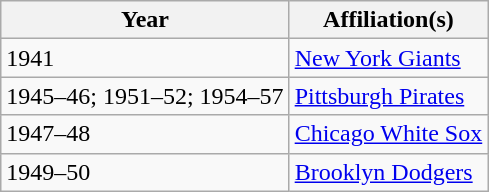<table class=wikitable>
<tr>
<th>Year</th>
<th>Affiliation(s)</th>
</tr>
<tr>
<td>1941</td>
<td><a href='#'>New York Giants</a></td>
</tr>
<tr>
<td>1945–46; 1951–52; 1954–57</td>
<td><a href='#'>Pittsburgh Pirates</a></td>
</tr>
<tr>
<td>1947–48</td>
<td><a href='#'>Chicago White Sox</a></td>
</tr>
<tr>
<td>1949–50</td>
<td><a href='#'>Brooklyn Dodgers</a></td>
</tr>
</table>
